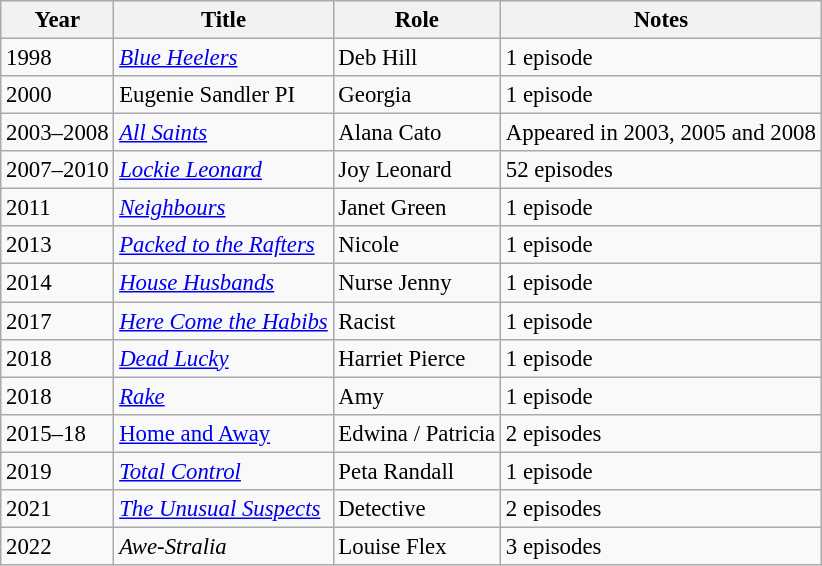<table class="wikitable" style="font-size:95%;">
<tr>
<th>Year</th>
<th>Title</th>
<th>Role</th>
<th>Notes</th>
</tr>
<tr>
<td>1998</td>
<td><em><a href='#'>Blue Heelers</a></em></td>
<td>Deb Hill</td>
<td>1 episode</td>
</tr>
<tr>
<td>2000</td>
<td>Eugenie Sandler PI</td>
<td>Georgia</td>
<td>1 episode</td>
</tr>
<tr>
<td rowspan="1">2003–2008</td>
<td><em><a href='#'>All Saints</a></em></td>
<td>Alana Cato</td>
<td>Appeared in 2003, 2005 and 2008</td>
</tr>
<tr>
<td rowspan="1">2007–2010</td>
<td><em><a href='#'>Lockie Leonard</a></em></td>
<td>Joy Leonard</td>
<td>52 episodes</td>
</tr>
<tr>
<td>2011</td>
<td><em><a href='#'>Neighbours</a></em></td>
<td>Janet Green</td>
<td>1 episode</td>
</tr>
<tr>
<td>2013</td>
<td><em><a href='#'>Packed to the Rafters</a></em></td>
<td>Nicole</td>
<td>1 episode</td>
</tr>
<tr>
<td>2014</td>
<td><em><a href='#'>House Husbands</a></em></td>
<td>Nurse Jenny</td>
<td>1 episode</td>
</tr>
<tr>
<td>2017</td>
<td><em><a href='#'>Here Come the Habibs</a></em></td>
<td>Racist</td>
<td>1 episode</td>
</tr>
<tr>
<td>2018</td>
<td><em><a href='#'>Dead Lucky</a></em></td>
<td>Harriet Pierce</td>
<td>1 episode</td>
</tr>
<tr>
<td>2018</td>
<td><em><a href='#'>Rake</a></em></td>
<td>Amy</td>
<td>1 episode</td>
</tr>
<tr>
<td>2015–18</td>
<td><a href='#'>Home and Away</a></td>
<td>Edwina / Patricia</td>
<td>2 episodes</td>
</tr>
<tr>
<td>2019</td>
<td><a href='#'><em>Total Control</em></a></td>
<td>Peta Randall</td>
<td>1 episode</td>
</tr>
<tr>
<td>2021</td>
<td><em><a href='#'>The Unusual Suspects</a></em></td>
<td>Detective</td>
<td>2 episodes</td>
</tr>
<tr>
<td>2022</td>
<td><em>Awe-Stralia</em></td>
<td>Louise Flex</td>
<td>3 episodes</td>
</tr>
</table>
